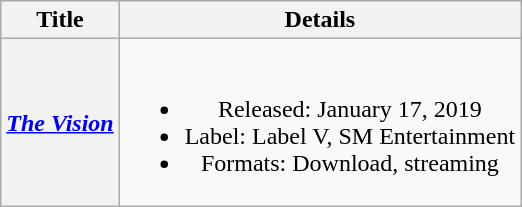<table class="wikitable plainrowheaders" style="text-align:center">
<tr>
<th scope="col">Title</th>
<th scope="col">Details</th>
</tr>
<tr>
<th scope="row"><em><a href='#'>The Vision</a></em></th>
<td><br><ul><li>Released: January 17, 2019 </li><li>Label: Label V, SM Entertainment</li><li>Formats: Download, streaming</li></ul></td>
</tr>
</table>
